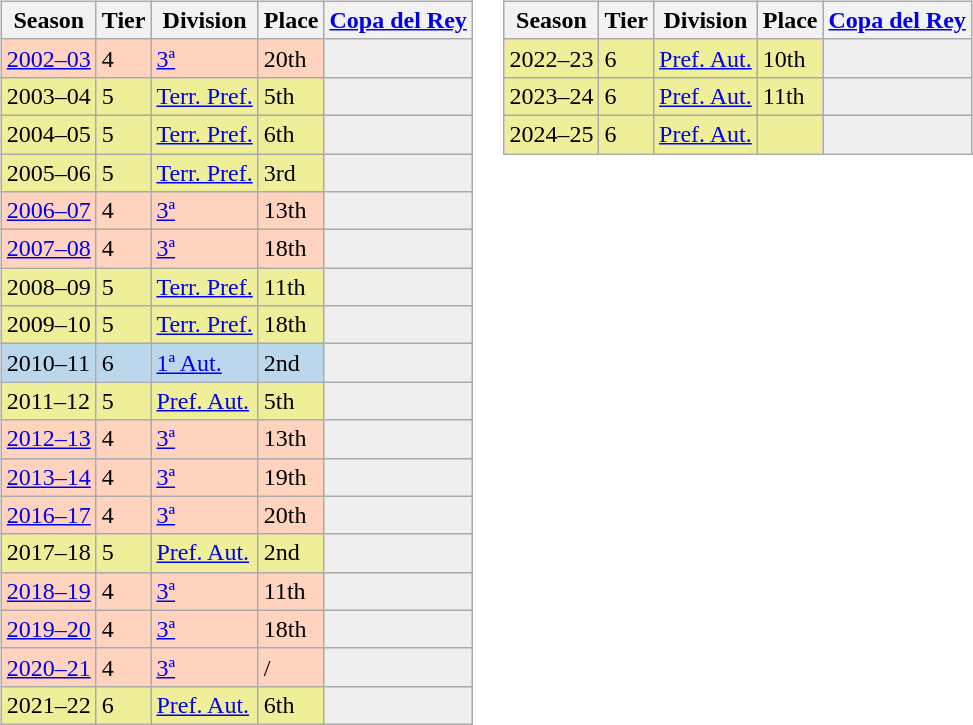<table>
<tr>
<td valign="top" width=0%><br><table class="wikitable">
<tr style="background:#f0f6fa;">
<th>Season</th>
<th>Tier</th>
<th>Division</th>
<th>Place</th>
<th><a href='#'>Copa del Rey</a></th>
</tr>
<tr>
<td style="background:#FFD3BD;"><a href='#'>2002–03</a></td>
<td style="background:#FFD3BD;">4</td>
<td style="background:#FFD3BD;"><a href='#'>3ª</a></td>
<td style="background:#FFD3BD;">20th</td>
<th style="background:#efefef;"></th>
</tr>
<tr>
<td style="background:#EFEF99;">2003–04</td>
<td style="background:#EFEF99;">5</td>
<td style="background:#EFEF99;"><a href='#'>Terr. Pref.</a></td>
<td style="background:#EFEF99;">5th</td>
<th style="background:#efefef;"></th>
</tr>
<tr>
<td style="background:#EFEF99;">2004–05</td>
<td style="background:#EFEF99;">5</td>
<td style="background:#EFEF99;"><a href='#'>Terr. Pref.</a></td>
<td style="background:#EFEF99;">6th</td>
<th style="background:#efefef;"></th>
</tr>
<tr>
<td style="background:#EFEF99;">2005–06</td>
<td style="background:#EFEF99;">5</td>
<td style="background:#EFEF99;"><a href='#'>Terr. Pref.</a></td>
<td style="background:#EFEF99;">3rd</td>
<th style="background:#efefef;"></th>
</tr>
<tr>
<td style="background:#FFD3BD;"><a href='#'>2006–07</a></td>
<td style="background:#FFD3BD;">4</td>
<td style="background:#FFD3BD;"><a href='#'>3ª</a></td>
<td style="background:#FFD3BD;">13th</td>
<th style="background:#efefef;"></th>
</tr>
<tr>
<td style="background:#FFD3BD;"><a href='#'>2007–08</a></td>
<td style="background:#FFD3BD;">4</td>
<td style="background:#FFD3BD;"><a href='#'>3ª</a></td>
<td style="background:#FFD3BD;">18th</td>
<th style="background:#efefef;"></th>
</tr>
<tr>
<td style="background:#EFEF99;">2008–09</td>
<td style="background:#EFEF99;">5</td>
<td style="background:#EFEF99;"><a href='#'>Terr. Pref.</a></td>
<td style="background:#EFEF99;">11th</td>
<th style="background:#efefef;"></th>
</tr>
<tr>
<td style="background:#EFEF99;">2009–10</td>
<td style="background:#EFEF99;">5</td>
<td style="background:#EFEF99;"><a href='#'>Terr. Pref.</a></td>
<td style="background:#EFEF99;">18th</td>
<th style="background:#efefef;"></th>
</tr>
<tr>
<td style="background:#BBD7EC;">2010–11</td>
<td style="background:#BBD7EC;">6</td>
<td style="background:#BBD7EC;"><a href='#'>1ª Aut.</a></td>
<td style="background:#BBD7EC;">2nd</td>
<th style="background:#efefef;"></th>
</tr>
<tr>
<td style="background:#EFEF99;">2011–12</td>
<td style="background:#EFEF99;">5</td>
<td style="background:#EFEF99;"><a href='#'>Pref. Aut.</a></td>
<td style="background:#EFEF99;">5th</td>
<th style="background:#efefef;"></th>
</tr>
<tr>
<td style="background:#FFD3BD;"><a href='#'>2012–13</a></td>
<td style="background:#FFD3BD;">4</td>
<td style="background:#FFD3BD;"><a href='#'>3ª</a></td>
<td style="background:#FFD3BD;">13th</td>
<th style="background:#efefef;"></th>
</tr>
<tr>
<td style="background:#FFD3BD;"><a href='#'>2013–14</a></td>
<td style="background:#FFD3BD;">4</td>
<td style="background:#FFD3BD;"><a href='#'>3ª</a></td>
<td style="background:#FFD3BD;">19th</td>
<th style="background:#efefef;"></th>
</tr>
<tr>
<td style="background:#FFD3BD;"><a href='#'>2016–17</a></td>
<td style="background:#FFD3BD;">4</td>
<td style="background:#FFD3BD;"><a href='#'>3ª</a></td>
<td style="background:#FFD3BD;">20th</td>
<th style="background:#efefef;"></th>
</tr>
<tr>
<td style="background:#EFEF99;">2017–18</td>
<td style="background:#EFEF99;">5</td>
<td style="background:#EFEF99;"><a href='#'>Pref. Aut.</a></td>
<td style="background:#EFEF99;">2nd</td>
<th style="background:#efefef;"></th>
</tr>
<tr>
<td style="background:#FFD3BD;"><a href='#'>2018–19</a></td>
<td style="background:#FFD3BD;">4</td>
<td style="background:#FFD3BD;"><a href='#'>3ª</a></td>
<td style="background:#FFD3BD;">11th</td>
<th style="background:#efefef;"></th>
</tr>
<tr>
<td style="background:#FFD3BD;"><a href='#'>2019–20</a></td>
<td style="background:#FFD3BD;">4</td>
<td style="background:#FFD3BD;"><a href='#'>3ª</a></td>
<td style="background:#FFD3BD;">18th</td>
<th style="background:#efefef;"></th>
</tr>
<tr>
<td style="background:#FFD3BD;"><a href='#'>2020–21</a></td>
<td style="background:#FFD3BD;">4</td>
<td style="background:#FFD3BD;"><a href='#'>3ª</a></td>
<td style="background:#FFD3BD;"> / </td>
<th style="background:#efefef;"></th>
</tr>
<tr>
<td style="background:#EFEF99;">2021–22</td>
<td style="background:#EFEF99;">6</td>
<td style="background:#EFEF99;"><a href='#'>Pref. Aut.</a></td>
<td style="background:#EFEF99;">6th</td>
<th style="background:#efefef;"></th>
</tr>
</table>
</td>
<td valign="top" width=0%><br><table class="wikitable">
<tr style="background:#f0f6fa;">
<th>Season</th>
<th>Tier</th>
<th>Division</th>
<th>Place</th>
<th><a href='#'>Copa del Rey</a></th>
</tr>
<tr>
<td style="background:#EFEF99;">2022–23</td>
<td style="background:#EFEF99;">6</td>
<td style="background:#EFEF99;"><a href='#'>Pref. Aut.</a></td>
<td style="background:#EFEF99;">10th</td>
<th style="background:#efefef;"></th>
</tr>
<tr>
<td style="background:#EFEF99;">2023–24</td>
<td style="background:#EFEF99;">6</td>
<td style="background:#EFEF99;"><a href='#'>Pref. Aut.</a></td>
<td style="background:#EFEF99;">11th</td>
<th style="background:#efefef;"></th>
</tr>
<tr>
<td style="background:#EFEF99;">2024–25</td>
<td style="background:#EFEF99;">6</td>
<td style="background:#EFEF99;"><a href='#'>Pref. Aut.</a></td>
<td style="background:#EFEF99;"></td>
<th style="background:#efefef;"></th>
</tr>
</table>
</td>
</tr>
</table>
